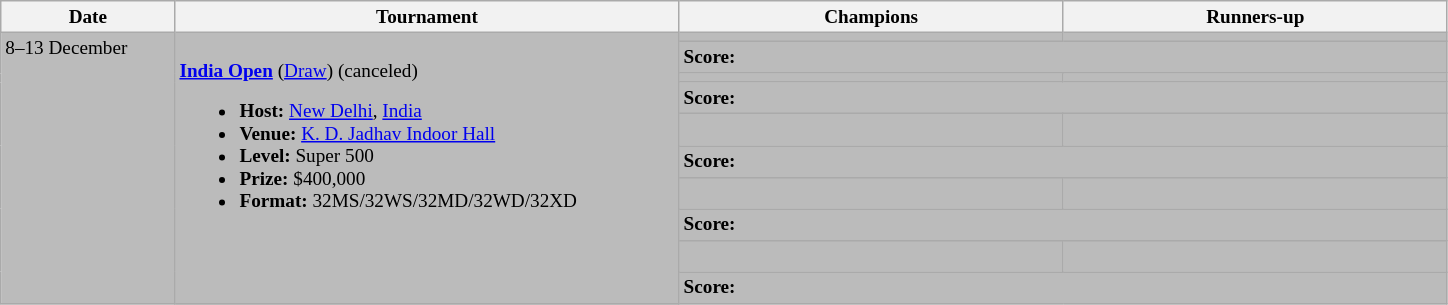<table class="wikitable" style="font-size:80%">
<tr>
<th width="110">Date</th>
<th width="330">Tournament</th>
<th width="250">Champions</th>
<th width="250">Runners-up</th>
</tr>
<tr valign="top" bgcolor="#BBBBBB">
<td rowspan="10">8–13 December</td>
<td bgcolor="#BBBBBB" rowspan="10"><br><strong> <a href='#'>India Open</a></strong> (<a href='#'>Draw</a>) (canceled)<ul><li><strong>Host:</strong> <a href='#'>New Delhi</a>, <a href='#'>India</a></li><li><strong>Venue:</strong> <a href='#'>K. D. Jadhav Indoor Hall</a></li><li><strong>Level:</strong> Super 500</li><li><strong>Prize:</strong> $400,000</li><li><strong>Format:</strong> 32MS/32WS/32MD/32WD/32XD</li></ul></td>
<td><strong> </strong></td>
<td></td>
</tr>
<tr bgcolor="#BBBBBB">
<td colspan="2"><strong>Score:</strong></td>
</tr>
<tr valign="top" bgcolor="#BBBBBB">
<td><strong> </strong></td>
<td></td>
</tr>
<tr bgcolor="#BBBBBB">
<td colspan="2"><strong>Score:</strong></td>
</tr>
<tr valign="top" bgcolor="#BBBBBB">
<td><strong> <br> </strong></td>
<td> <br></td>
</tr>
<tr bgcolor="#BBBBBB">
<td colspan="2"><strong>Score:</strong></td>
</tr>
<tr valign="top" bgcolor="#BBBBBB">
<td><strong> <br> </strong></td>
<td> <br></td>
</tr>
<tr bgcolor="#BBBBBB">
<td colspan="2"><strong>Score:</strong></td>
</tr>
<tr valign="top" bgcolor="#BBBBBB">
<td><strong> <br> </strong></td>
<td> <br></td>
</tr>
<tr bgcolor="#BBBBBB">
<td colspan="2"><strong>Score:</strong></td>
</tr>
</table>
